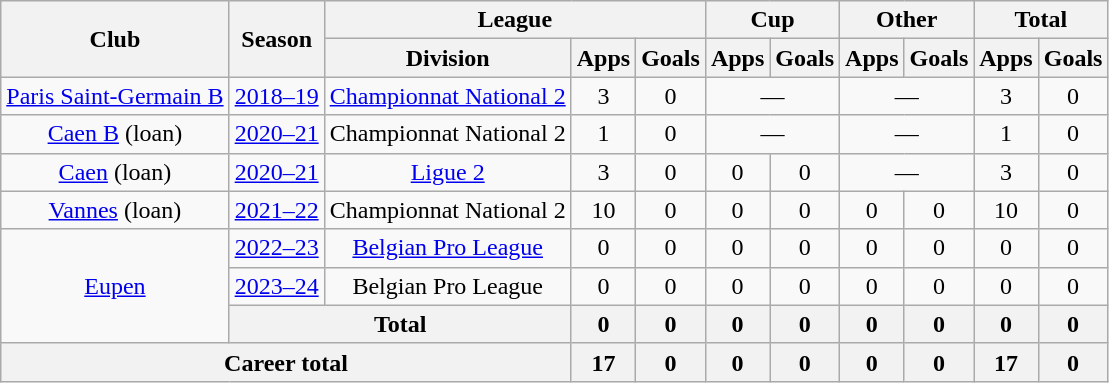<table class="wikitable" style="text-align:center">
<tr>
<th rowspan="2">Club</th>
<th rowspan="2">Season</th>
<th colspan="3">League</th>
<th colspan="2">Cup</th>
<th colspan="2">Other</th>
<th colspan="2">Total</th>
</tr>
<tr>
<th>Division</th>
<th>Apps</th>
<th>Goals</th>
<th>Apps</th>
<th>Goals</th>
<th>Apps</th>
<th>Goals</th>
<th>Apps</th>
<th>Goals</th>
</tr>
<tr>
<td><a href='#'>Paris Saint-Germain B</a></td>
<td><a href='#'>2018–19</a></td>
<td><a href='#'>Championnat National 2</a></td>
<td>3</td>
<td>0</td>
<td colspan="2">—</td>
<td colspan="2">—</td>
<td>3</td>
<td>0</td>
</tr>
<tr>
<td><a href='#'>Caen B</a> (loan)</td>
<td><a href='#'>2020–21</a></td>
<td>Championnat National 2</td>
<td>1</td>
<td>0</td>
<td colspan="2">—</td>
<td colspan="2">—</td>
<td>1</td>
<td>0</td>
</tr>
<tr>
<td><a href='#'>Caen</a> (loan)</td>
<td><a href='#'>2020–21</a></td>
<td><a href='#'>Ligue 2</a></td>
<td>3</td>
<td>0</td>
<td>0</td>
<td>0</td>
<td colspan="2">—</td>
<td>3</td>
<td>0</td>
</tr>
<tr>
<td><a href='#'>Vannes</a> (loan)</td>
<td><a href='#'>2021–22</a></td>
<td>Championnat National 2</td>
<td>10</td>
<td>0</td>
<td>0</td>
<td>0</td>
<td>0</td>
<td>0</td>
<td>10</td>
<td>0</td>
</tr>
<tr>
<td rowspan="3"><a href='#'>Eupen</a></td>
<td><a href='#'>2022–23</a></td>
<td><a href='#'>Belgian Pro League</a></td>
<td>0</td>
<td>0</td>
<td>0</td>
<td>0</td>
<td>0</td>
<td>0</td>
<td>0</td>
<td>0</td>
</tr>
<tr>
<td><a href='#'>2023–24</a></td>
<td>Belgian Pro League</td>
<td>0</td>
<td>0</td>
<td>0</td>
<td>0</td>
<td>0</td>
<td>0</td>
<td>0</td>
<td>0</td>
</tr>
<tr>
<th colspan="2">Total</th>
<th>0</th>
<th>0</th>
<th>0</th>
<th>0</th>
<th>0</th>
<th>0</th>
<th>0</th>
<th>0</th>
</tr>
<tr>
<th colspan="3">Career total</th>
<th>17</th>
<th>0</th>
<th>0</th>
<th>0</th>
<th>0</th>
<th>0</th>
<th>17</th>
<th>0</th>
</tr>
</table>
